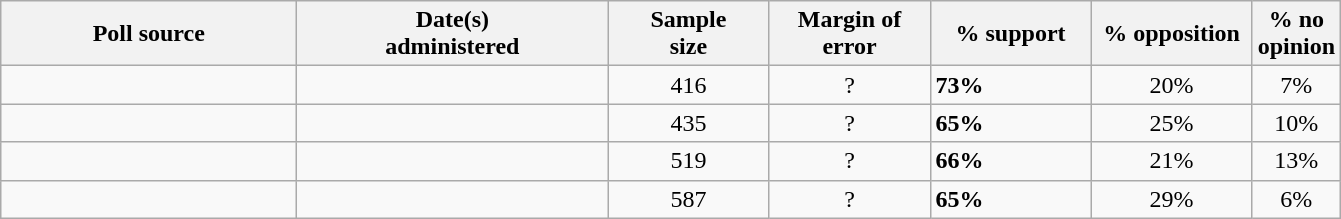<table class="wikitable">
<tr style="text-align:right;">
<th style="width:190px;">Poll source</th>
<th style="width:200px;">Date(s)<br>administered</th>
<th style="width:100px;">Sample<br>size</th>
<th style="width:100px;">Margin of<br>error</th>
<th style="width:100px;">% support</th>
<th style="width:100px;">% opposition</th>
<th style="width:40px;">% no opinion</th>
</tr>
<tr>
<td></td>
<td align=center></td>
<td align=center>416</td>
<td align=center>?</td>
<td><strong>73%</strong></td>
<td align=center>20%</td>
<td align=center>7%</td>
</tr>
<tr>
<td></td>
<td align=center></td>
<td align=center>435</td>
<td align=center>?</td>
<td><strong>65%</strong></td>
<td align=center>25%</td>
<td align=center>10%</td>
</tr>
<tr>
<td></td>
<td align=center></td>
<td align=center>519</td>
<td align=center>?</td>
<td><strong>66%</strong></td>
<td align=center>21%</td>
<td align=center>13%</td>
</tr>
<tr>
<td></td>
<td align=center></td>
<td align=center>587</td>
<td align=center>?</td>
<td><strong>65%</strong></td>
<td align=center>29%</td>
<td align=center>6%</td>
</tr>
</table>
